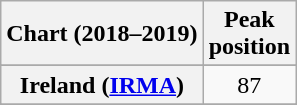<table class="wikitable sortable plainrowheaders" style="text-align:center">
<tr>
<th>Chart (2018–2019)</th>
<th>Peak<br>position</th>
</tr>
<tr>
</tr>
<tr>
<th scope="row">Ireland (<a href='#'>IRMA</a>)</th>
<td>87</td>
</tr>
<tr>
</tr>
<tr>
</tr>
</table>
